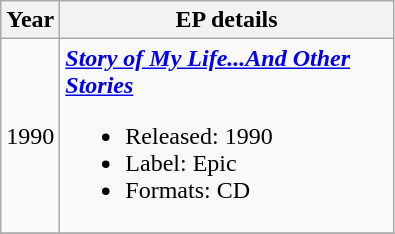<table class="wikitable">
<tr>
<th>Year</th>
<th width="215">EP details</th>
</tr>
<tr>
<td>1990</td>
<td><strong><em><a href='#'>Story of My Life...And Other Stories</a></em></strong><br><ul><li>Released: 1990</li><li>Label: Epic</li><li>Formats: CD</li></ul></td>
</tr>
<tr>
</tr>
</table>
